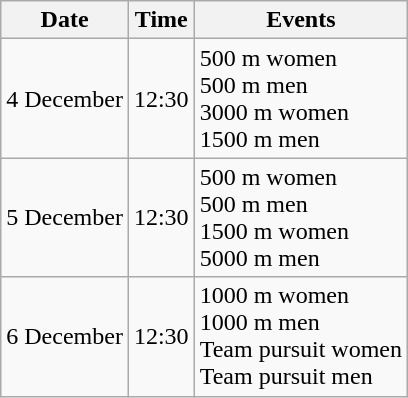<table class="wikitable" border="1">
<tr>
<th>Date</th>
<th>Time</th>
<th>Events</th>
</tr>
<tr>
<td>4 December</td>
<td>12:30</td>
<td>500 m women<br>500 m men<br>3000 m women<br>1500 m men</td>
</tr>
<tr>
<td>5 December</td>
<td>12:30</td>
<td>500 m women<br>500 m men<br>1500 m women<br>5000 m men</td>
</tr>
<tr>
<td>6 December</td>
<td>12:30</td>
<td>1000 m women<br>1000 m men<br>Team pursuit women<br>Team pursuit men</td>
</tr>
</table>
